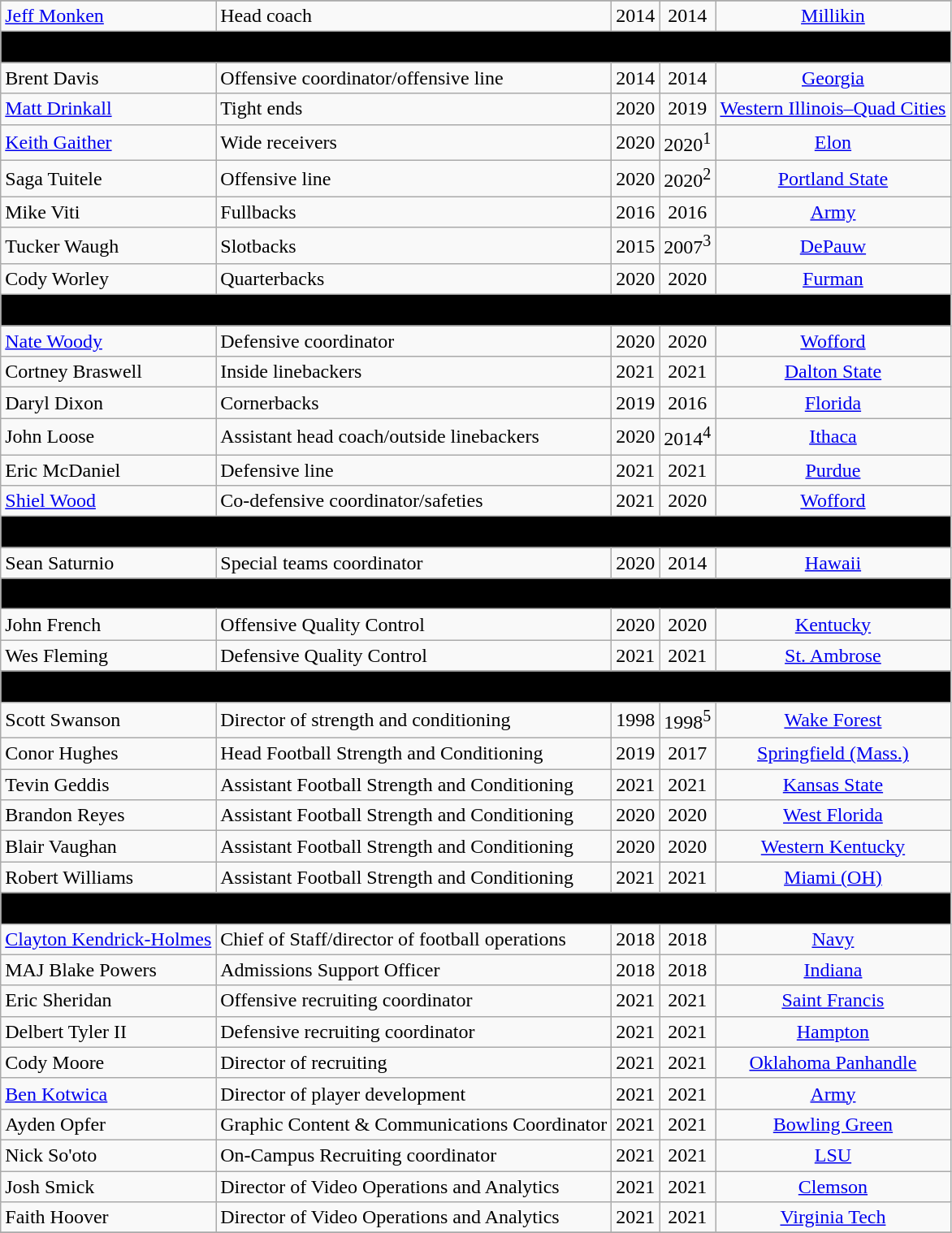<table class="wikitable">
<tr>
</tr>
<tr>
<td><a href='#'>Jeff Monken</a></td>
<td>Head coach</td>
<td align=center>2014</td>
<td align=center>2014</td>
<td align=center><a href='#'>Millikin</a></td>
</tr>
<tr>
<td colspan="5" style="background:#000000; text-align: center"><span><strong>Offensive staff</strong></span></td>
</tr>
<tr>
<td>Brent Davis</td>
<td>Offensive coordinator/offensive line</td>
<td align=center>2014</td>
<td align=center>2014</td>
<td align=center><a href='#'>Georgia</a></td>
</tr>
<tr>
<td><a href='#'>Matt Drinkall</a></td>
<td>Tight ends</td>
<td align=center>2020</td>
<td align=center>2019</td>
<td align=center><a href='#'>Western Illinois–Quad Cities</a></td>
</tr>
<tr>
<td><a href='#'>Keith Gaither</a></td>
<td>Wide receivers</td>
<td align=center>2020</td>
<td align=center>2020<sup>1</sup></td>
<td align=center><a href='#'>Elon</a></td>
</tr>
<tr>
<td>Saga Tuitele</td>
<td>Offensive line</td>
<td align=center>2020</td>
<td align=center>2020<sup>2</sup></td>
<td align=center><a href='#'>Portland State</a></td>
</tr>
<tr>
<td>Mike Viti</td>
<td>Fullbacks</td>
<td align=center>2016</td>
<td align=center>2016</td>
<td align=center><a href='#'>Army</a></td>
</tr>
<tr>
<td>Tucker Waugh</td>
<td>Slotbacks</td>
<td align=center>2015</td>
<td align=center>2007<sup>3</sup></td>
<td align=center><a href='#'>DePauw</a></td>
</tr>
<tr>
<td>Cody Worley</td>
<td>Quarterbacks</td>
<td align=center>2020</td>
<td align=center>2020</td>
<td align=center><a href='#'>Furman</a></td>
</tr>
<tr>
<td colspan="5" style="background:#000000; text-align: center"><span><strong>Defensive staff</strong></span></td>
</tr>
<tr>
<td><a href='#'>Nate Woody</a></td>
<td>Defensive coordinator</td>
<td align=center>2020</td>
<td align=center>2020</td>
<td align=center><a href='#'>Wofford</a></td>
</tr>
<tr>
<td>Cortney Braswell</td>
<td>Inside linebackers</td>
<td align=center>2021</td>
<td align=center>2021</td>
<td align=center><a href='#'>Dalton State</a></td>
</tr>
<tr>
<td>Daryl Dixon</td>
<td>Cornerbacks</td>
<td align=center>2019</td>
<td align=center>2016</td>
<td align=center><a href='#'>Florida</a></td>
</tr>
<tr>
<td>John Loose</td>
<td>Assistant head coach/outside linebackers</td>
<td align=center>2020</td>
<td align=center>2014<sup>4</sup></td>
<td align=center><a href='#'>Ithaca</a></td>
</tr>
<tr>
<td>Eric McDaniel</td>
<td>Defensive line</td>
<td align=center>2021</td>
<td align=center>2021</td>
<td align=center><a href='#'>Purdue</a></td>
</tr>
<tr>
<td><a href='#'>Shiel Wood</a></td>
<td>Co-defensive coordinator/safeties</td>
<td align=center>2021</td>
<td align=center>2020</td>
<td align=center><a href='#'>Wofford</a></td>
</tr>
<tr>
<td colspan="5" style="background:#000000; text-align: center"><span><strong>Special teams staff</strong></span></td>
</tr>
<tr>
<td>Sean Saturnio</td>
<td>Special teams coordinator</td>
<td align=center>2020</td>
<td align=center>2014</td>
<td align=center><a href='#'>Hawaii</a></td>
</tr>
<tr>
<td colspan="5" style="background:#000000; text-align: center"><span><strong>Quality control staff</strong></span></td>
</tr>
<tr>
<td>John French</td>
<td>Offensive Quality Control</td>
<td align=center>2020</td>
<td align=center>2020</td>
<td align=center><a href='#'>Kentucky</a></td>
</tr>
<tr>
<td>Wes Fleming</td>
<td>Defensive Quality Control</td>
<td align=center>2021</td>
<td align=center>2021</td>
<td align=center><a href='#'>St. Ambrose</a></td>
</tr>
<tr>
<td colspan="5" style="background:#000000; text-align: center"><span><strong>Strength and conditioning staff</strong></span></td>
</tr>
<tr>
<td>Scott Swanson</td>
<td>Director of strength and conditioning</td>
<td align=center>1998</td>
<td align=center>1998<sup>5</sup></td>
<td align=center><a href='#'>Wake Forest</a></td>
</tr>
<tr>
<td>Conor Hughes</td>
<td>Head Football Strength and Conditioning</td>
<td align=center>2019</td>
<td align=center>2017</td>
<td align=center><a href='#'>Springfield (Mass.)</a></td>
</tr>
<tr>
<td>Tevin Geddis</td>
<td>Assistant Football Strength and Conditioning</td>
<td align=center>2021</td>
<td align=center>2021</td>
<td align=center><a href='#'>Kansas State</a></td>
</tr>
<tr>
<td>Brandon Reyes</td>
<td>Assistant Football Strength and Conditioning</td>
<td align=center>2020</td>
<td align=center>2020</td>
<td align=center><a href='#'>West Florida</a></td>
</tr>
<tr>
<td>Blair Vaughan</td>
<td>Assistant Football Strength and Conditioning</td>
<td align=center>2020</td>
<td align=center>2020</td>
<td align=center><a href='#'>Western Kentucky</a></td>
</tr>
<tr>
<td>Robert Williams</td>
<td>Assistant Football Strength and Conditioning</td>
<td align=center>2021</td>
<td align=center>2021</td>
<td align=center><a href='#'>Miami (OH)</a></td>
</tr>
<tr>
<td colspan="5" style="background:#000000; text-align: center"><span><strong>Support staff</strong></span></td>
</tr>
<tr>
<td><a href='#'>Clayton Kendrick-Holmes</a></td>
<td>Chief of Staff/director of football operations</td>
<td align=center>2018</td>
<td align=center>2018</td>
<td align=center><a href='#'>Navy</a></td>
</tr>
<tr>
<td>MAJ Blake Powers</td>
<td>Admissions Support Officer</td>
<td align=center>2018</td>
<td align=center>2018</td>
<td align=center><a href='#'>Indiana</a></td>
</tr>
<tr>
<td>Eric Sheridan</td>
<td>Offensive recruiting coordinator</td>
<td align=center>2021</td>
<td align=center>2021</td>
<td align=center><a href='#'>Saint Francis</a></td>
</tr>
<tr>
<td>Delbert Tyler II</td>
<td>Defensive recruiting coordinator</td>
<td align=center>2021</td>
<td align=center>2021</td>
<td align=center><a href='#'>Hampton</a></td>
</tr>
<tr>
<td>Cody Moore</td>
<td>Director of recruiting</td>
<td align=center>2021</td>
<td align=center>2021</td>
<td align=center><a href='#'>Oklahoma Panhandle</a></td>
</tr>
<tr>
<td><a href='#'>Ben Kotwica</a></td>
<td>Director of player development</td>
<td align=center>2021</td>
<td align=center>2021</td>
<td align=center><a href='#'>Army</a></td>
</tr>
<tr>
<td>Ayden Opfer</td>
<td>Graphic Content & Communications Coordinator</td>
<td align=center>2021</td>
<td align=center>2021</td>
<td align=center><a href='#'>Bowling Green</a></td>
</tr>
<tr>
<td>Nick So'oto</td>
<td>On-Campus Recruiting coordinator</td>
<td align=center>2021</td>
<td align=center>2021</td>
<td align=center><a href='#'>LSU</a></td>
</tr>
<tr>
<td>Josh Smick</td>
<td>Director of Video Operations and Analytics</td>
<td align=center>2021</td>
<td align=center>2021</td>
<td align=center><a href='#'>Clemson</a></td>
</tr>
<tr>
<td>Faith Hoover</td>
<td>Director of Video Operations and Analytics</td>
<td align=center>2021</td>
<td align=center>2021</td>
<td align=center><a href='#'>Virginia Tech</a></td>
</tr>
<tr>
</tr>
</table>
